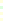<table style="font-size: 85%">
<tr>
<td style="background:#ffd;"></td>
</tr>
<tr>
<td style="background:#dfd;"></td>
</tr>
<tr>
<td style="background:#ffd;"></td>
</tr>
<tr>
<td style="background:#ffd;"></td>
</tr>
</table>
